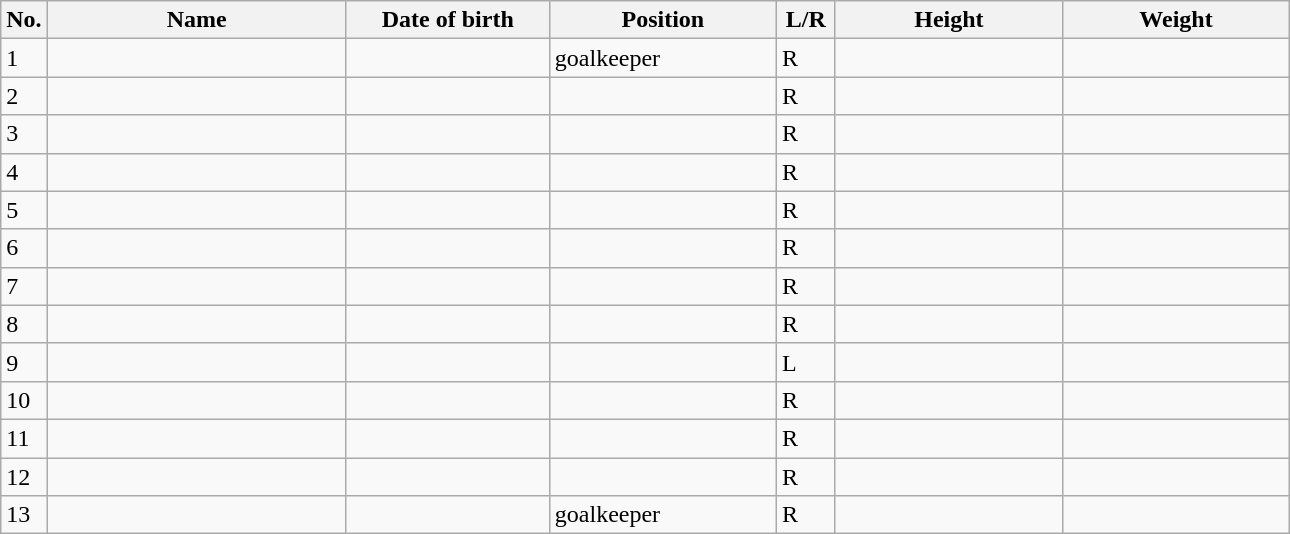<table class=wikitable sortable style=font-size:100%; text-align:center;>
<tr>
<th>No.</th>
<th style=width:12em>Name</th>
<th style=width:8em>Date of birth</th>
<th style=width:9em>Position</th>
<th style=width:2em>L/R</th>
<th style=width:9em>Height</th>
<th style=width:9em>Weight</th>
</tr>
<tr>
<td>1</td>
<td align=left></td>
<td></td>
<td>goalkeeper</td>
<td>R</td>
<td></td>
<td></td>
</tr>
<tr>
<td>2</td>
<td align=left></td>
<td></td>
<td></td>
<td>R</td>
<td></td>
<td></td>
</tr>
<tr>
<td>3</td>
<td align=left></td>
<td></td>
<td></td>
<td>R</td>
<td></td>
<td></td>
</tr>
<tr>
<td>4</td>
<td align=left></td>
<td></td>
<td></td>
<td>R</td>
<td></td>
<td></td>
</tr>
<tr>
<td>5</td>
<td align=left></td>
<td></td>
<td></td>
<td>R</td>
<td></td>
<td></td>
</tr>
<tr>
<td>6</td>
<td align=left></td>
<td></td>
<td></td>
<td>R</td>
<td></td>
<td></td>
</tr>
<tr>
<td>7</td>
<td align=left></td>
<td></td>
<td></td>
<td>R</td>
<td></td>
<td></td>
</tr>
<tr>
<td>8</td>
<td align=left></td>
<td></td>
<td></td>
<td>R</td>
<td></td>
<td></td>
</tr>
<tr>
<td>9</td>
<td align=left></td>
<td></td>
<td></td>
<td>L</td>
<td></td>
<td></td>
</tr>
<tr>
<td>10</td>
<td align=left></td>
<td></td>
<td></td>
<td>R</td>
<td></td>
<td></td>
</tr>
<tr>
<td>11</td>
<td align=left></td>
<td></td>
<td></td>
<td>R</td>
<td></td>
<td></td>
</tr>
<tr>
<td>12</td>
<td align=left></td>
<td></td>
<td></td>
<td>R</td>
<td></td>
<td></td>
</tr>
<tr>
<td>13</td>
<td align=left></td>
<td></td>
<td>goalkeeper</td>
<td>R</td>
<td></td>
<td></td>
</tr>
</table>
